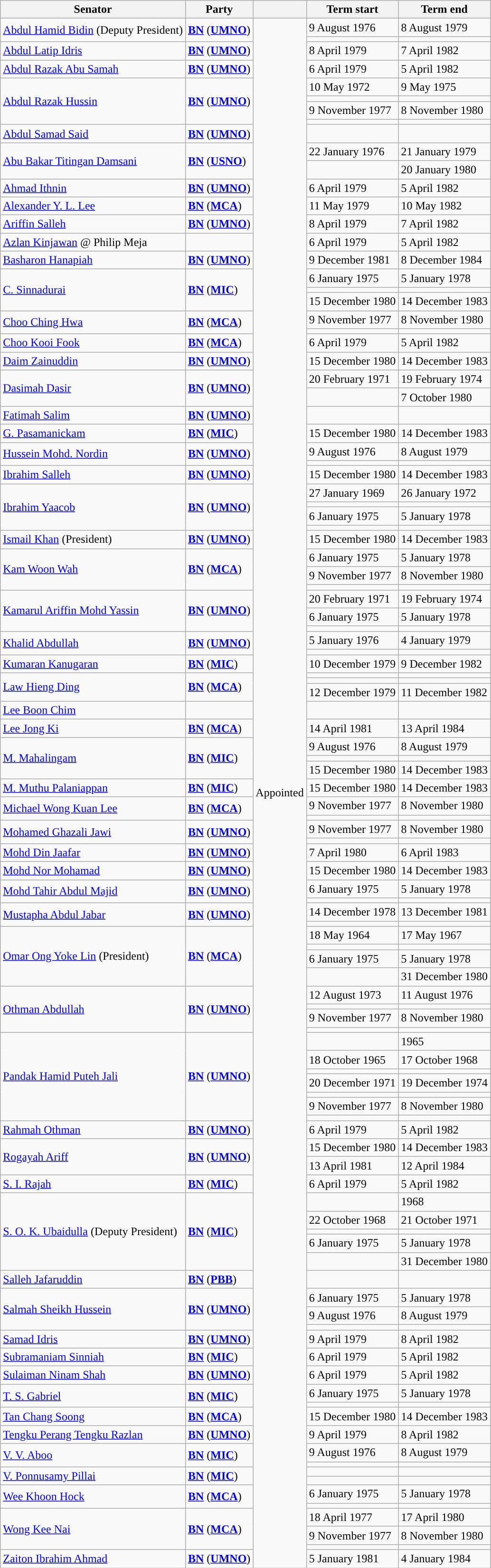<table class="wikitable sortable">
<tr>
<th>Senator</th>
<th>Party</th>
<th></th>
<th>Term start</th>
<th>Term end</th>
</tr>
<tr>
<td rowspan=2><a href='#'>Abdul Hamid Bidin</a> (Deputy President)</td>
<td rowspan=2><strong><a href='#'>BN</a></strong> (<strong><a href='#'>UMNO</a></strong>)</td>
<td rowspan=108>Appointed</td>
<td>9 August 1976</td>
<td>8 August 1979</td>
</tr>
<tr>
<td></td>
<td></td>
</tr>
<tr>
<td><a href='#'>Abdul Latip Idris</a></td>
<td><strong><a href='#'>BN</a></strong> (<strong><a href='#'>UMNO</a></strong>)</td>
<td>8 April 1979</td>
<td>7 April 1982</td>
</tr>
<tr>
<td><a href='#'>Abdul Razak Abu Samah</a></td>
<td><strong><a href='#'>BN</a></strong> (<strong><a href='#'>UMNO</a></strong>)</td>
<td>6 April 1979</td>
<td>5 April 1982</td>
</tr>
<tr>
<td rowspan=4><a href='#'>Abdul Razak Hussin</a></td>
<td rowspan=4><strong><a href='#'>BN</a></strong> (<strong><a href='#'>UMNO</a></strong>)</td>
<td>10 May 1972</td>
<td>9 May 1975</td>
</tr>
<tr>
<td></td>
<td></td>
</tr>
<tr>
<td>9 November 1977</td>
<td>8 November 1980</td>
</tr>
<tr>
<td></td>
<td></td>
</tr>
<tr>
<td><a href='#'>Abdul Samad Said</a></td>
<td><strong><a href='#'>BN</a></strong> (<strong><a href='#'>UMNO</a></strong>)</td>
<td></td>
<td></td>
</tr>
<tr>
<td rowspan=2><a href='#'>Abu Bakar Titingan Damsani</a></td>
<td rowspan=2><strong><a href='#'>BN</a></strong> (<strong><a href='#'>USNO</a></strong>)</td>
<td>22 January 1976</td>
<td>21 January 1979</td>
</tr>
<tr>
<td></td>
<td>20 January 1980</td>
</tr>
<tr>
<td><a href='#'>Ahmad Ithnin</a></td>
<td><strong><a href='#'>BN</a></strong> (<strong><a href='#'>UMNO</a></strong>)</td>
<td>6 April 1979</td>
<td>5 April 1982</td>
</tr>
<tr>
<td><a href='#'>Alexander Y. L. Lee</a></td>
<td><strong><a href='#'>BN</a></strong> (<strong><a href='#'>MCA</a></strong>)</td>
<td>11 May 1979</td>
<td>10 May 1982</td>
</tr>
<tr>
<td><a href='#'>Ariffin Salleh</a></td>
<td><strong><a href='#'>BN</a></strong> (<strong><a href='#'>UMNO</a></strong>)</td>
<td>8 April 1979</td>
<td>7 April 1982</td>
</tr>
<tr>
<td><a href='#'>Azlan Kinjawan</a> @ Philip Meja</td>
<td></td>
<td>6 April 1979</td>
<td>5 April 1982</td>
</tr>
<tr>
<td><a href='#'>Basharon Hanapiah</a></td>
<td><strong><a href='#'>BN</a></strong> (<strong><a href='#'>UMNO</a></strong>)</td>
<td>9 December 1981</td>
<td>8 December 1984</td>
</tr>
<tr>
<td rowspan=3><a href='#'>C. Sinnadurai</a></td>
<td rowspan=3><strong><a href='#'>BN</a></strong> (<strong><a href='#'>MIC</a></strong>)</td>
<td>6 January 1975</td>
<td>5 January 1978</td>
</tr>
<tr>
<td></td>
<td></td>
</tr>
<tr>
<td>15 December 1980</td>
<td>14 December 1983</td>
</tr>
<tr>
<td rowspan=2><a href='#'>Choo Ching Hwa</a></td>
<td rowspan=2><strong><a href='#'>BN</a></strong> (<strong><a href='#'>MCA</a></strong>)</td>
<td>9 November 1977</td>
<td>8 November 1980</td>
</tr>
<tr>
<td></td>
<td></td>
</tr>
<tr>
<td><a href='#'>Choo Kooi Fook</a></td>
<td><strong><a href='#'>BN</a></strong> (<strong><a href='#'>MCA</a></strong>)</td>
<td>6 April 1979</td>
<td>5 April 1982</td>
</tr>
<tr>
<td><a href='#'>Daim Zainuddin</a></td>
<td><strong><a href='#'>BN</a></strong> (<strong><a href='#'>UMNO</a></strong>)</td>
<td>15 December 1980</td>
<td>14 December 1983</td>
</tr>
<tr>
<td rowspan=2><a href='#'>Dasimah Dasir</a></td>
<td rowspan=2><strong><a href='#'>BN</a></strong> (<strong><a href='#'>UMNO</a></strong>)</td>
<td>20 February 1971</td>
<td>19 February 1974</td>
</tr>
<tr>
<td></td>
<td>7 October 1980</td>
</tr>
<tr>
<td><a href='#'>Fatimah Salim</a></td>
<td><strong><a href='#'>BN</a></strong> (<strong><a href='#'>UMNO</a></strong>)</td>
<td></td>
<td></td>
</tr>
<tr>
<td><a href='#'>G. Pasamanickam</a></td>
<td><strong><a href='#'>BN</a></strong> (<strong><a href='#'>MIC</a></strong>)</td>
<td>15 December 1980</td>
<td>14 December 1983</td>
</tr>
<tr>
<td rowspan=2><a href='#'>Hussein Mohd. Nordin</a></td>
<td rowspan=2><strong><a href='#'>BN</a></strong> (<strong><a href='#'>UMNO</a></strong>)</td>
<td>9 August 1976</td>
<td>8 August 1979</td>
</tr>
<tr>
<td></td>
<td></td>
</tr>
<tr>
<td><a href='#'>Ibrahim Salleh</a></td>
<td><strong><a href='#'>BN</a></strong> (<strong><a href='#'>UMNO</a></strong>)</td>
<td>15 December 1980</td>
<td>14 December 1983</td>
</tr>
<tr>
<td rowspan=4><a href='#'>Ibrahim Yaacob</a></td>
<td rowspan=4><strong><a href='#'>BN</a></strong> (<strong><a href='#'>UMNO</a></strong>)</td>
<td>27 January 1969</td>
<td>26 January 1972</td>
</tr>
<tr>
<td></td>
<td></td>
</tr>
<tr>
<td>6 January 1975</td>
<td>5 January 1978</td>
</tr>
<tr>
<td></td>
<td></td>
</tr>
<tr>
<td><a href='#'>Ismail Khan</a> (President)</td>
<td><strong><a href='#'>BN</a></strong> (<strong><a href='#'>UMNO</a></strong>)</td>
<td>15 December 1980</td>
<td>14 December 1983</td>
</tr>
<tr>
<td rowspan=3><a href='#'>Kam Woon Wah</a></td>
<td rowspan=3><strong><a href='#'>BN</a></strong> (<strong><a href='#'>MCA</a></strong>)</td>
<td>6 January 1975</td>
<td>5 January 1978</td>
</tr>
<tr>
<td>9 November 1977</td>
<td>8 November 1980</td>
</tr>
<tr>
<td></td>
<td></td>
</tr>
<tr>
<td rowspan=3><a href='#'>Kamarul Ariffin Mohd Yassin</a></td>
<td rowspan=3><strong><a href='#'>BN</a></strong> (<strong><a href='#'>UMNO</a></strong>)</td>
<td>20 February 1971</td>
<td>19 February 1974</td>
</tr>
<tr>
<td>6 January 1975</td>
<td>5 January 1978</td>
</tr>
<tr>
<td></td>
<td></td>
</tr>
<tr>
<td rowspan=2><a href='#'>Khalid Abdullah</a></td>
<td rowspan=2><strong><a href='#'>BN</a></strong> (<strong><a href='#'>UMNO</a></strong>)</td>
<td>5 January 1976</td>
<td>4 January 1979</td>
</tr>
<tr>
<td></td>
<td></td>
</tr>
<tr>
<td><a href='#'>Kumaran Kanugaran</a></td>
<td><strong><a href='#'>BN</a></strong> (<strong><a href='#'>MIC</a></strong>)</td>
<td>10 December 1979</td>
<td>9 December 1982</td>
</tr>
<tr>
<td rowspan=3><a href='#'>Law Hieng Ding</a></td>
<td rowspan=3><strong><a href='#'>BN</a></strong> (<strong><a href='#'>MCA</a></strong>)</td>
<td></td>
<td></td>
</tr>
<tr>
<td></td>
<td></td>
</tr>
<tr>
<td>12 December 1979</td>
<td>11 December 1982</td>
</tr>
<tr>
<td><a href='#'>Lee Boon Chim</a></td>
<td></td>
<td></td>
<td></td>
</tr>
<tr>
<td><a href='#'>Lee Jong Ki</a></td>
<td><strong><a href='#'>BN</a></strong> (<strong><a href='#'>MCA</a></strong>)</td>
<td>14 April 1981</td>
<td>13 April 1984</td>
</tr>
<tr>
<td rowspan=3><a href='#'>M. Mahalingam</a></td>
<td rowspan=3><strong><a href='#'>BN</a></strong> (<strong><a href='#'>MIC</a></strong>)</td>
<td>9 August 1976</td>
<td>8 August 1979</td>
</tr>
<tr>
<td></td>
<td></td>
</tr>
<tr>
<td>15 December 1980</td>
<td>14 December 1983</td>
</tr>
<tr>
<td><a href='#'>M. Muthu Palaniappan</a></td>
<td><strong><a href='#'>BN</a></strong> (<strong><a href='#'>MIC</a></strong>)</td>
<td>15 December 1980</td>
<td>14 December 1983</td>
</tr>
<tr>
<td rowspan=2><a href='#'>Michael Wong Kuan Lee</a></td>
<td rowspan=2><strong><a href='#'>BN</a></strong> (<strong><a href='#'>MCA</a></strong>)</td>
<td>9 November 1977</td>
<td>8 November 1980</td>
</tr>
<tr>
<td></td>
<td></td>
</tr>
<tr>
<td rowspan=2><a href='#'>Mohamed Ghazali Jawi</a></td>
<td rowspan=2><strong><a href='#'>BN</a></strong> (<strong><a href='#'>UMNO</a></strong>)</td>
<td>9 November 1977</td>
<td>8 November 1980</td>
</tr>
<tr>
<td></td>
<td></td>
</tr>
<tr>
<td><a href='#'>Mohd Din Jaafar</a></td>
<td><strong><a href='#'>BN</a></strong> (<strong><a href='#'>UMNO</a></strong>)</td>
<td>7 April 1980</td>
<td>6 April 1983</td>
</tr>
<tr>
<td><a href='#'>Mohd Nor Mohamad</a></td>
<td><strong><a href='#'>BN</a></strong> (<strong><a href='#'>UMNO</a></strong>)</td>
<td>15 December 1980</td>
<td>14 December 1983</td>
</tr>
<tr>
<td rowspan=2><a href='#'>Mohd Tahir Abdul Majid</a></td>
<td rowspan=2><strong><a href='#'>BN</a></strong> (<strong><a href='#'>UMNO</a></strong>)</td>
<td>6 January 1975</td>
<td>5 January 1978</td>
</tr>
<tr>
<td></td>
<td></td>
</tr>
<tr>
<td rowspan=2><a href='#'>Mustapha Abdul Jabar</a></td>
<td rowspan=2><strong><a href='#'>BN</a></strong> (<strong><a href='#'>UMNO</a></strong>)</td>
<td>14 December 1978</td>
<td>13 December 1981</td>
</tr>
<tr>
<td></td>
<td></td>
</tr>
<tr>
<td rowspan=4><a href='#'>Omar Ong Yoke Lin</a> (President)</td>
<td rowspan=4><strong><a href='#'>BN</a></strong> (<strong><a href='#'>MCA</a></strong>)</td>
<td>18 May 1964</td>
<td>17 May 1967</td>
</tr>
<tr>
<td></td>
<td></td>
</tr>
<tr>
<td>6 January 1975</td>
<td>5 January 1978</td>
</tr>
<tr>
<td></td>
<td>31 December 1980</td>
</tr>
<tr>
<td rowspan=4><a href='#'>Othman Abdullah</a></td>
<td rowspan=4><strong><a href='#'>BN</a></strong> (<strong><a href='#'>UMNO</a></strong>)</td>
<td>12 August 1973</td>
<td>11 August 1976</td>
</tr>
<tr>
<td></td>
<td></td>
</tr>
<tr>
<td>9 November 1977</td>
<td>8 November 1980</td>
</tr>
<tr>
<td></td>
<td></td>
</tr>
<tr>
<td rowspan=7><a href='#'>Pandak Hamid Puteh Jali</a></td>
<td rowspan=7><strong><a href='#'>BN</a></strong> (<strong><a href='#'>UMNO</a></strong>)</td>
<td></td>
<td>1965</td>
</tr>
<tr>
<td>18 October 1965</td>
<td>17 October 1968</td>
</tr>
<tr>
<td></td>
<td></td>
</tr>
<tr>
<td>20 December 1971</td>
<td>19 December 1974</td>
</tr>
<tr>
<td></td>
<td></td>
</tr>
<tr>
<td>9 November 1977</td>
<td>8 November 1980</td>
</tr>
<tr>
<td></td>
<td></td>
</tr>
<tr>
<td><a href='#'>Rahmah Othman</a></td>
<td><strong><a href='#'>BN</a></strong> (<strong><a href='#'>UMNO</a></strong>)</td>
<td>6 April 1979</td>
<td>5 April 1982</td>
</tr>
<tr>
<td rowspan=2><a href='#'>Rogayah Ariff</a></td>
<td rowspan=2><strong><a href='#'>BN</a></strong> (<strong><a href='#'>UMNO</a></strong>)</td>
<td>15 December 1980</td>
<td>14 December 1983</td>
</tr>
<tr>
<td>13 April 1981</td>
<td>12 April 1984</td>
</tr>
<tr>
<td><a href='#'>S. I. Rajah</a></td>
<td><strong><a href='#'>BN</a></strong> (<strong><a href='#'>MIC</a></strong>)</td>
<td>6 April 1979</td>
<td>5 April 1982</td>
</tr>
<tr>
<td rowspan=5><a href='#'>S. O. K. Ubaidulla</a> (Deputy President)</td>
<td rowspan=5><strong><a href='#'>BN</a></strong> (<strong><a href='#'>MIC</a></strong>)</td>
<td></td>
<td>1968</td>
</tr>
<tr>
<td>22 October 1968</td>
<td>21 October 1971</td>
</tr>
<tr>
<td></td>
<td></td>
</tr>
<tr>
<td>6 January 1975</td>
<td>5 January 1978</td>
</tr>
<tr>
<td></td>
<td>31 December 1980</td>
</tr>
<tr>
<td><a href='#'>Salleh Jafaruddin</a></td>
<td><strong><a href='#'>BN</a></strong> (<strong><a href='#'>PBB</a></strong>)</td>
<td></td>
<td></td>
</tr>
<tr>
<td rowspan=3><a href='#'>Salmah Sheikh Hussein</a></td>
<td rowspan=3><strong><a href='#'>BN</a></strong> (<strong><a href='#'>UMNO</a></strong>)</td>
<td>6 January 1975</td>
<td>5 January 1978</td>
</tr>
<tr>
<td>9 August 1976</td>
<td>8 August 1979</td>
</tr>
<tr>
<td></td>
<td></td>
</tr>
<tr>
<td><a href='#'>Samad Idris</a></td>
<td><strong><a href='#'>BN</a></strong> (<strong><a href='#'>UMNO</a></strong>)</td>
<td>9 April 1979</td>
<td>8 April 1982</td>
</tr>
<tr>
<td><a href='#'>Subramaniam Sinniah</a></td>
<td><strong><a href='#'>BN</a></strong> (<strong><a href='#'>MIC</a></strong>)</td>
<td>6 April 1979</td>
<td>5 April 1982</td>
</tr>
<tr>
<td><a href='#'>Sulaiman Ninam Shah</a></td>
<td><strong><a href='#'>BN</a></strong> (<strong><a href='#'>UMNO</a></strong>)</td>
<td>6 April 1979</td>
<td>5 April 1982</td>
</tr>
<tr>
<td rowspan=2><a href='#'>T. S. Gabriel</a></td>
<td rowspan=2><strong><a href='#'>BN</a></strong> (<strong><a href='#'>MIC</a></strong>)</td>
<td>6 January 1975</td>
<td>5 January 1978</td>
</tr>
<tr>
<td></td>
<td></td>
</tr>
<tr>
<td><a href='#'>Tan Chang Soong</a></td>
<td><strong><a href='#'>BN</a></strong> (<strong><a href='#'>MCA</a></strong>)</td>
<td>15 December 1980</td>
<td>14 December 1983</td>
</tr>
<tr>
<td><a href='#'>Tengku Perang Tengku Razlan</a></td>
<td><strong><a href='#'>BN</a></strong> (<strong><a href='#'>UMNO</a></strong>)</td>
<td>9 April 1979</td>
<td>8 April 1982</td>
</tr>
<tr>
<td rowspan=2><a href='#'>V. V. Aboo</a></td>
<td rowspan=2><strong><a href='#'>BN</a></strong> (<strong><a href='#'>MIC</a></strong>)</td>
<td>9 August 1976</td>
<td>8 August 1979</td>
</tr>
<tr>
<td></td>
<td></td>
</tr>
<tr>
<td rowspan=2><a href='#'>V. Ponnusamy Pillai</a></td>
<td rowspan=2><strong><a href='#'>BN</a></strong> (<strong><a href='#'>MIC</a></strong>)</td>
<td></td>
<td></td>
</tr>
<tr>
<td></td>
<td></td>
</tr>
<tr>
<td rowspan=2><a href='#'>Wee Khoon Hock</a></td>
<td rowspan=2><strong><a href='#'>BN</a></strong> (<strong><a href='#'>MCA</a></strong>)</td>
<td>6 January 1975</td>
<td>5 January 1978</td>
</tr>
<tr>
<td></td>
<td></td>
</tr>
<tr>
<td rowspan=3><a href='#'>Wong Kee Nai</a></td>
<td rowspan=3><strong><a href='#'>BN</a></strong> (<strong><a href='#'>MCA</a></strong>)</td>
<td>18 April 1977</td>
<td>17 April 1980</td>
</tr>
<tr>
<td>9 November 1977</td>
<td>8 November 1980</td>
</tr>
<tr>
<td></td>
<td></td>
</tr>
<tr>
<td><a href='#'>Zaiton Ibrahim Ahmad</a></td>
<td><strong><a href='#'>BN</a></strong> (<strong><a href='#'>UMNO</a></strong>)</td>
<td>5 January 1981</td>
<td>4 January 1984</td>
</tr>
</table>
